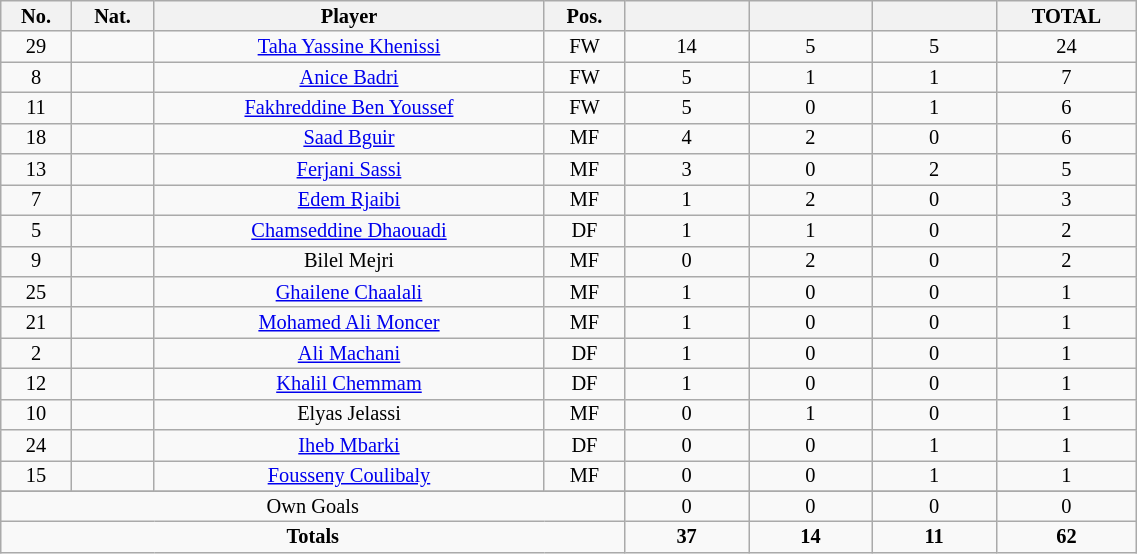<table class="wikitable sortable alternance"  style="font-size:85%; text-align:center; line-height:14px; width:60%;">
<tr>
<th width=10>No.</th>
<th width=10>Nat.</th>
<th width=140>Player</th>
<th width=10>Pos.</th>
<th width=40></th>
<th width=40></th>
<th width=40></th>
<th width=10>TOTAL</th>
</tr>
<tr>
<td>29</td>
<td></td>
<td><a href='#'>Taha Yassine Khenissi</a></td>
<td>FW</td>
<td>14</td>
<td>5</td>
<td>5</td>
<td>24</td>
</tr>
<tr>
<td>8</td>
<td></td>
<td><a href='#'>Anice Badri</a></td>
<td>FW</td>
<td>5</td>
<td>1</td>
<td>1</td>
<td>7</td>
</tr>
<tr>
<td>11</td>
<td></td>
<td><a href='#'>Fakhreddine Ben Youssef</a></td>
<td>FW</td>
<td>5</td>
<td>0</td>
<td>1</td>
<td>6</td>
</tr>
<tr>
<td>18</td>
<td></td>
<td><a href='#'>Saad Bguir</a></td>
<td>MF</td>
<td>4</td>
<td>2</td>
<td>0</td>
<td>6</td>
</tr>
<tr>
<td>13</td>
<td></td>
<td><a href='#'>Ferjani Sassi</a></td>
<td>MF</td>
<td>3</td>
<td>0</td>
<td>2</td>
<td>5</td>
</tr>
<tr>
<td>7</td>
<td></td>
<td><a href='#'>Edem Rjaibi</a></td>
<td>MF</td>
<td>1</td>
<td>2</td>
<td>0</td>
<td>3</td>
</tr>
<tr>
<td>5</td>
<td></td>
<td><a href='#'>Chamseddine Dhaouadi</a></td>
<td>DF</td>
<td>1</td>
<td>1</td>
<td>0</td>
<td>2</td>
</tr>
<tr>
<td>9</td>
<td></td>
<td>Bilel Mejri</td>
<td>MF</td>
<td>0</td>
<td>2</td>
<td>0</td>
<td>2</td>
</tr>
<tr>
<td>25</td>
<td></td>
<td><a href='#'>Ghailene Chaalali</a></td>
<td>MF</td>
<td>1</td>
<td>0</td>
<td>0</td>
<td>1</td>
</tr>
<tr>
<td>21</td>
<td></td>
<td><a href='#'>Mohamed Ali Moncer</a></td>
<td>MF</td>
<td>1</td>
<td>0</td>
<td>0</td>
<td>1</td>
</tr>
<tr>
<td>2</td>
<td></td>
<td><a href='#'>Ali Machani</a></td>
<td>DF</td>
<td>1</td>
<td>0</td>
<td>0</td>
<td>1</td>
</tr>
<tr>
<td>12</td>
<td></td>
<td><a href='#'>Khalil Chemmam</a></td>
<td>DF</td>
<td>1</td>
<td>0</td>
<td>0</td>
<td>1</td>
</tr>
<tr>
<td>10</td>
<td></td>
<td>Elyas Jelassi</td>
<td>MF</td>
<td>0</td>
<td>1</td>
<td>0</td>
<td>1</td>
</tr>
<tr>
<td>24</td>
<td></td>
<td><a href='#'>Iheb Mbarki</a></td>
<td>DF</td>
<td>0</td>
<td>0</td>
<td>1</td>
<td>1</td>
</tr>
<tr>
<td>15</td>
<td></td>
<td><a href='#'>Fousseny Coulibaly</a></td>
<td>MF</td>
<td>0</td>
<td>0</td>
<td>1</td>
<td>1</td>
</tr>
<tr>
</tr>
<tr class="sortbottom">
<td colspan="4">Own Goals</td>
<td>0</td>
<td>0</td>
<td>0</td>
<td>0</td>
</tr>
<tr class="sortbottom">
<td colspan="4"><strong>Totals</strong></td>
<td><strong>37</strong></td>
<td><strong>14</strong></td>
<td><strong>11</strong></td>
<td><strong>62</strong></td>
</tr>
</table>
